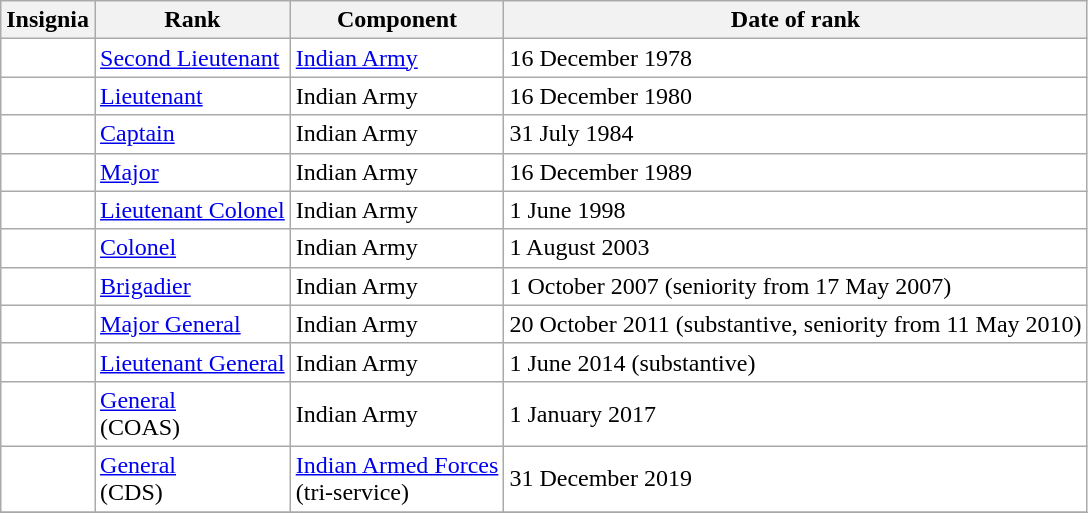<table class="wikitable" style="background:white">
<tr>
<th>Insignia</th>
<th>Rank</th>
<th>Component</th>
<th>Date of rank</th>
</tr>
<tr>
<td align="center"></td>
<td><a href='#'>Second Lieutenant</a></td>
<td><a href='#'>Indian Army</a></td>
<td>16 December 1978</td>
</tr>
<tr>
<td align="center"></td>
<td><a href='#'>Lieutenant</a></td>
<td>Indian Army</td>
<td>16 December 1980</td>
</tr>
<tr>
<td align="center"></td>
<td><a href='#'>Captain</a></td>
<td>Indian Army</td>
<td>31 July 1984</td>
</tr>
<tr>
<td align="center"></td>
<td><a href='#'>Major</a></td>
<td>Indian Army</td>
<td>16 December 1989</td>
</tr>
<tr>
<td align="center"></td>
<td><a href='#'>Lieutenant Colonel</a></td>
<td>Indian Army</td>
<td>1 June 1998</td>
</tr>
<tr>
<td align="center"></td>
<td><a href='#'>Colonel</a></td>
<td>Indian Army</td>
<td>1 August 2003</td>
</tr>
<tr>
<td align="center"></td>
<td><a href='#'>Brigadier</a></td>
<td>Indian Army</td>
<td>1 October 2007 (seniority from 17 May 2007)</td>
</tr>
<tr>
<td align="center"></td>
<td><a href='#'>Major General</a></td>
<td>Indian Army</td>
<td>20 October 2011 (substantive, seniority from 11 May 2010)</td>
</tr>
<tr>
<td align="center"></td>
<td><a href='#'>Lieutenant General</a></td>
<td>Indian Army</td>
<td>1 June 2014 (substantive)</td>
</tr>
<tr>
<td align="center"></td>
<td><a href='#'>General</a><br>(COAS)</td>
<td>Indian Army</td>
<td>1 January 2017</td>
</tr>
<tr>
<td align="center"></td>
<td><a href='#'>General</a><br>(CDS)</td>
<td><a href='#'>Indian Armed Forces</a><br>(tri-service)</td>
<td>31 December 2019</td>
</tr>
<tr>
</tr>
</table>
